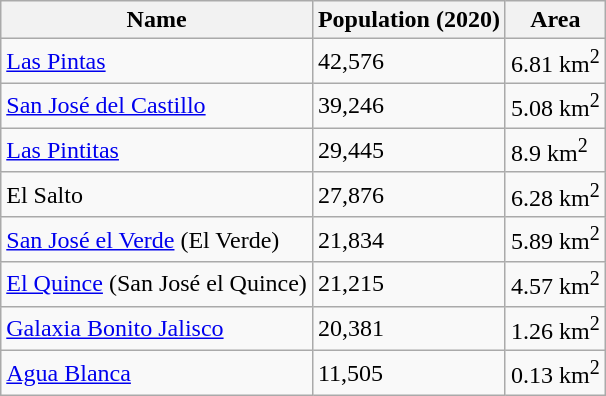<table class= "wikitable sortable">
<tr>
<th scope = "col">Name</th>
<th scope = "col">Population (2020)</th>
<th scope = "col">Area</th>
</tr>
<tr>
<td><a href='#'>Las Pintas</a></td>
<td>42,576</td>
<td>6.81 km<sup>2</sup></td>
</tr>
<tr>
<td><a href='#'>San José del Castillo</a></td>
<td>39,246</td>
<td>5.08 km<sup>2</sup></td>
</tr>
<tr>
<td><a href='#'>Las Pintitas</a></td>
<td>29,445</td>
<td>8.9 km<sup>2</sup></td>
</tr>
<tr>
<td>El Salto</td>
<td>27,876</td>
<td>6.28 km<sup>2</sup></td>
</tr>
<tr>
<td><a href='#'>San José el Verde</a> (El Verde)</td>
<td>21,834</td>
<td>5.89 km<sup>2</sup></td>
</tr>
<tr>
<td><a href='#'>El Quince</a> (San José el Quince)</td>
<td>21,215</td>
<td>4.57 km<sup>2</sup></td>
</tr>
<tr>
<td><a href='#'>Galaxia Bonito Jalisco</a></td>
<td>20,381</td>
<td>1.26 km<sup>2</sup></td>
</tr>
<tr>
<td><a href='#'>Agua Blanca</a></td>
<td>11,505</td>
<td>0.13 km<sup>2</sup></td>
</tr>
</table>
